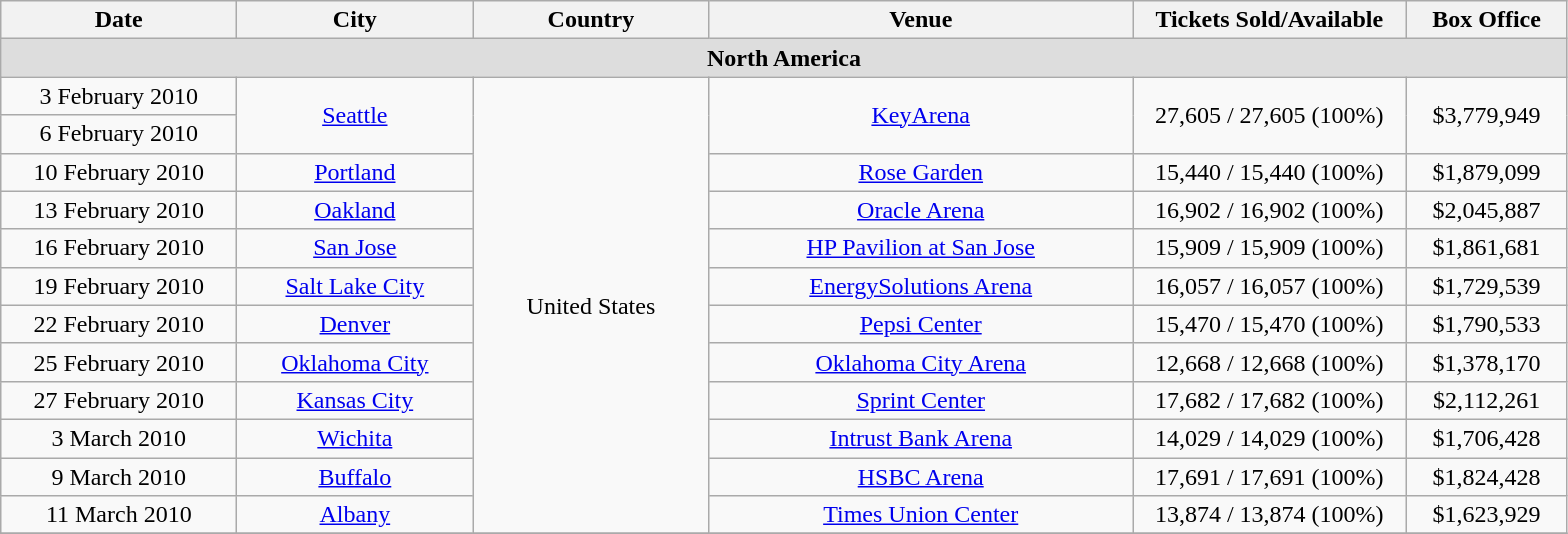<table class="wikitable" style="text-align:center;">
<tr>
<th width="150">Date</th>
<th width="150">City</th>
<th width="150">Country</th>
<th width="275">Venue</th>
<th width="175">Tickets Sold/Available</th>
<th width="100">Box Office</th>
</tr>
<tr>
<td colspan="7" style="background:#ddd;"><strong>North America</strong></td>
</tr>
<tr>
<td>3 February 2010</td>
<td rowspan="2"><a href='#'>Seattle</a></td>
<td rowspan="12">United States</td>
<td rowspan="2"><a href='#'>KeyArena</a></td>
<td rowspan="2">27,605 / 27,605 (100%)</td>
<td rowspan="2">$3,779,949</td>
</tr>
<tr>
<td>6 February 2010</td>
</tr>
<tr>
<td>10 February 2010</td>
<td><a href='#'>Portland</a></td>
<td><a href='#'>Rose Garden</a></td>
<td>15,440 / 15,440 (100%)</td>
<td>$1,879,099</td>
</tr>
<tr>
<td>13 February 2010</td>
<td><a href='#'>Oakland</a></td>
<td><a href='#'>Oracle Arena</a></td>
<td>16,902 / 16,902 (100%)</td>
<td>$2,045,887</td>
</tr>
<tr>
<td>16 February 2010</td>
<td><a href='#'>San Jose</a></td>
<td><a href='#'>HP Pavilion at San Jose</a></td>
<td>15,909 / 15,909 (100%)</td>
<td>$1,861,681</td>
</tr>
<tr>
<td>19 February 2010</td>
<td><a href='#'>Salt Lake City</a></td>
<td><a href='#'>EnergySolutions Arena</a></td>
<td>16,057 / 16,057 (100%)</td>
<td>$1,729,539</td>
</tr>
<tr>
<td>22 February 2010</td>
<td><a href='#'>Denver</a></td>
<td><a href='#'>Pepsi Center</a></td>
<td>15,470 / 15,470 (100%)</td>
<td>$1,790,533</td>
</tr>
<tr>
<td>25 February 2010</td>
<td><a href='#'>Oklahoma City</a></td>
<td><a href='#'>Oklahoma City Arena</a></td>
<td>12,668 / 12,668 (100%)</td>
<td>$1,378,170</td>
</tr>
<tr>
<td>27 February 2010</td>
<td><a href='#'>Kansas City</a></td>
<td><a href='#'>Sprint Center</a></td>
<td>17,682 / 17,682 (100%)</td>
<td>$2,112,261</td>
</tr>
<tr>
<td>3 March 2010</td>
<td><a href='#'>Wichita</a></td>
<td><a href='#'>Intrust Bank Arena</a></td>
<td>14,029 / 14,029 (100%)</td>
<td>$1,706,428</td>
</tr>
<tr>
<td>9 March 2010</td>
<td><a href='#'>Buffalo</a></td>
<td><a href='#'>HSBC Arena</a></td>
<td>17,691 / 17,691 (100%)</td>
<td>$1,824,428</td>
</tr>
<tr>
<td>11 March 2010</td>
<td><a href='#'>Albany</a></td>
<td><a href='#'>Times Union Center</a></td>
<td>13,874 / 13,874 (100%)</td>
<td>$1,623,929</td>
</tr>
<tr>
</tr>
</table>
